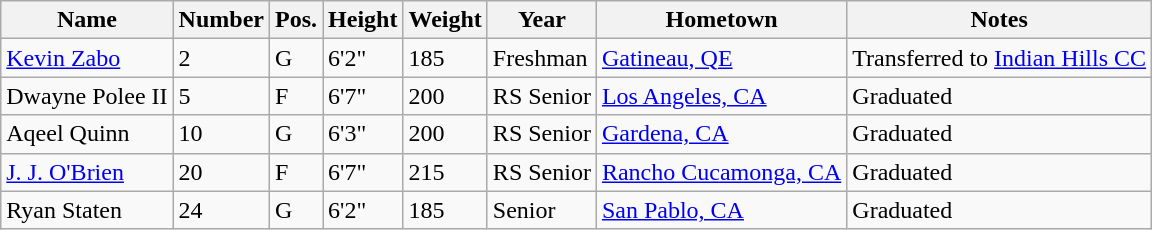<table class="wikitable sortable" border="1">
<tr>
<th>Name</th>
<th>Number</th>
<th>Pos.</th>
<th>Height</th>
<th>Weight</th>
<th>Year</th>
<th>Hometown</th>
<th class="unsortable">Notes</th>
</tr>
<tr>
<td sortname><a href='#'>Kevin Zabo</a></td>
<td>2</td>
<td>G</td>
<td>6'2"</td>
<td>185</td>
<td>Freshman</td>
<td><a href='#'>Gatineau, QE</a></td>
<td>Transferred to <a href='#'>Indian Hills CC</a></td>
</tr>
<tr>
<td sortname>Dwayne Polee II</td>
<td>5</td>
<td>F</td>
<td>6'7"</td>
<td>200</td>
<td>RS Senior</td>
<td><a href='#'>Los Angeles, CA</a></td>
<td>Graduated</td>
</tr>
<tr>
<td sortname>Aqeel Quinn</td>
<td>10</td>
<td>G</td>
<td>6'3"</td>
<td>200</td>
<td>RS Senior</td>
<td><a href='#'>Gardena, CA</a></td>
<td>Graduated</td>
</tr>
<tr>
<td sortname><a href='#'>J. J. O'Brien</a></td>
<td>20</td>
<td>F</td>
<td>6'7"</td>
<td>215</td>
<td>RS Senior</td>
<td><a href='#'>Rancho Cucamonga, CA</a></td>
<td>Graduated</td>
</tr>
<tr>
<td sortname>Ryan Staten</td>
<td>24</td>
<td>G</td>
<td>6'2"</td>
<td>185</td>
<td>Senior</td>
<td><a href='#'>San Pablo, CA</a></td>
<td>Graduated</td>
</tr>
</table>
